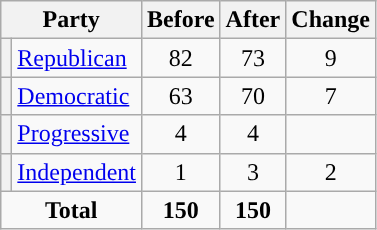<table class="wikitable" style="text-align:center;">
<tr>
<th colspan="2">Party</th>
<th>Before</th>
<th>After</th>
<th>Change</th>
</tr>
<tr>
<th style="background-color:"></th>
<td style="text-align:left;"><a href='#'>Republican</a></td>
<td>82</td>
<td>73</td>
<td> 9</td>
</tr>
<tr>
<th style="background-color:"></th>
<td style="text-align:left;"><a href='#'>Democratic</a></td>
<td>63</td>
<td>70</td>
<td> 7</td>
</tr>
<tr>
<th style="background-color:"></th>
<td style="text-align:left;"><a href='#'>Progressive</a></td>
<td>4</td>
<td>4</td>
<td></td>
</tr>
<tr>
<th style="background-color:"></th>
<td style="text-align:left;"><a href='#'>Independent</a></td>
<td>1</td>
<td>3</td>
<td> 2</td>
</tr>
<tr>
<td colspan="2"><strong>Total</strong></td>
<td><strong>150</strong></td>
<td><strong>150</strong></td>
<td></td>
</tr>
</table>
